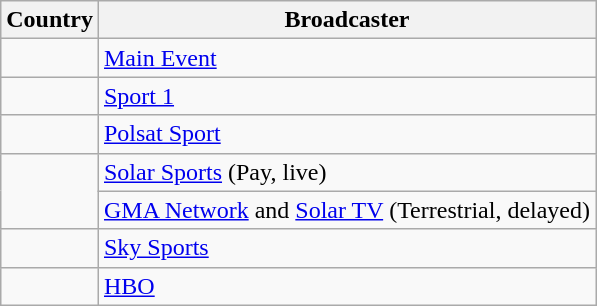<table class="wikitable">
<tr>
<th align=center>Country</th>
<th align=center>Broadcaster</th>
</tr>
<tr>
<td></td>
<td><a href='#'>Main Event</a></td>
</tr>
<tr>
<td></td>
<td><a href='#'>Sport 1</a></td>
</tr>
<tr>
<td></td>
<td><a href='#'>Polsat Sport</a></td>
</tr>
<tr>
<td style="text-align:left;" rowspan="2"></td>
<td><a href='#'>Solar Sports</a> (Pay, live)</td>
</tr>
<tr>
<td><a href='#'>GMA Network</a> and <a href='#'>Solar TV</a> (Terrestrial, delayed)</td>
</tr>
<tr>
<td></td>
<td><a href='#'>Sky Sports</a></td>
</tr>
<tr>
<td></td>
<td><a href='#'>HBO</a></td>
</tr>
</table>
